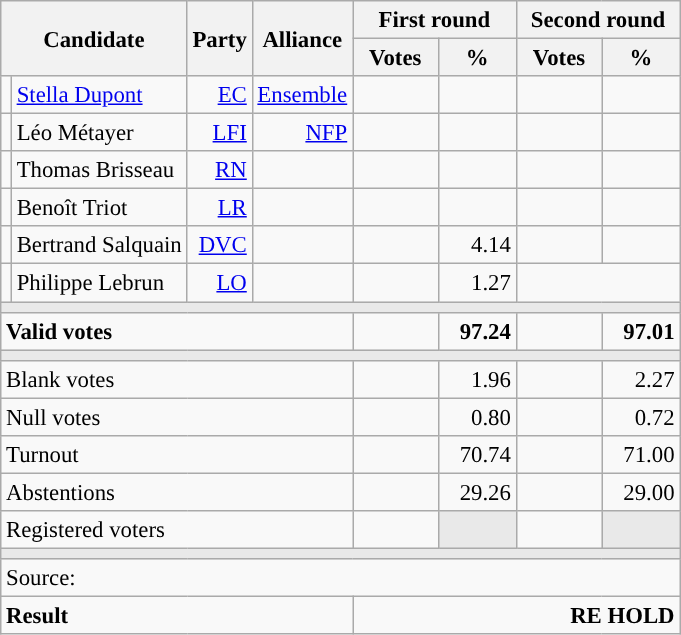<table class="wikitable" style="text-align:right;font-size:95%;">
<tr>
<th colspan="2" rowspan="2">Candidate</th>
<th colspan="1" rowspan="2">Party</th>
<th colspan="1" rowspan="2">Alliance</th>
<th colspan="2">First round</th>
<th colspan="2">Second round</th>
</tr>
<tr>
<th style="width:50px;">Votes</th>
<th style="width:45px;">%</th>
<th style="width:50px;">Votes</th>
<th style="width:45px;">%</th>
</tr>
<tr>
<td style="color:inherit;background:"></td>
<td style="text-align:left;"><a href='#'>Stella Dupont</a></td>
<td><a href='#'>EC</a></td>
<td><a href='#'>Ensemble</a></td>
<td></td>
<td></td>
<td><strong></strong></td>
<td><strong></strong></td>
</tr>
<tr>
<td style="color:inherit;background:"></td>
<td style="text-align:left;">Léo Métayer</td>
<td><a href='#'>LFI</a></td>
<td><a href='#'>NFP</a></td>
<td></td>
<td></td>
<td></td>
<td></td>
</tr>
<tr>
<td style="color:inherit;background:"></td>
<td style="text-align:left;">Thomas Brisseau</td>
<td><a href='#'>RN</a></td>
<td></td>
<td></td>
<td></td>
<td></td>
<td></td>
</tr>
<tr>
<td style="color:inherit;background:"></td>
<td style="text-align:left;">Benoît Triot</td>
<td><a href='#'>LR</a></td>
<td></td>
<td></td>
<td></td>
<td></td>
<td></td>
</tr>
<tr>
<td style="color:inherit;background:"></td>
<td style="text-align:left;">Bertrand Salquain</td>
<td><a href='#'>DVC</a></td>
<td></td>
<td></td>
<td>4.14</td>
<td></td>
<td></td>
</tr>
<tr>
<td style="color:inherit;background:"></td>
<td style="text-align:left;">Philippe Lebrun</td>
<td><a href='#'>LO</a></td>
<td></td>
<td></td>
<td>1.27</td>
</tr>
<tr>
<td colspan="8" style="background:#E9E9E9;"></td>
</tr>
<tr style="font-weight:bold;">
<td colspan="4" style="text-align:left;">Valid votes</td>
<td></td>
<td>97.24</td>
<td></td>
<td>97.01</td>
</tr>
<tr>
<td colspan="8" style="background:#E9E9E9;"></td>
</tr>
<tr>
<td colspan="4" style="text-align:left;">Blank votes</td>
<td></td>
<td>1.96</td>
<td></td>
<td>2.27</td>
</tr>
<tr>
<td colspan="4" style="text-align:left;">Null votes</td>
<td></td>
<td>0.80</td>
<td></td>
<td>0.72</td>
</tr>
<tr>
<td colspan="4" style="text-align:left;">Turnout</td>
<td></td>
<td>70.74</td>
<td></td>
<td>71.00</td>
</tr>
<tr>
<td colspan="4" style="text-align:left;">Abstentions</td>
<td></td>
<td>29.26</td>
<td></td>
<td>29.00</td>
</tr>
<tr>
<td colspan="4" style="text-align:left;">Registered voters</td>
<td></td>
<td style="background:#E9E9E9;"></td>
<td></td>
<td style="background:#E9E9E9;"></td>
</tr>
<tr>
<td colspan="8" style="background:#E9E9E9;"></td>
</tr>
<tr>
<td colspan="8" style="text-align:left;">Source: </td>
</tr>
<tr style="font-weight:bold">
<td colspan="4" style="text-align:left;">Result</td>
<td colspan="4" style="background-color:">RE HOLD</td>
</tr>
</table>
